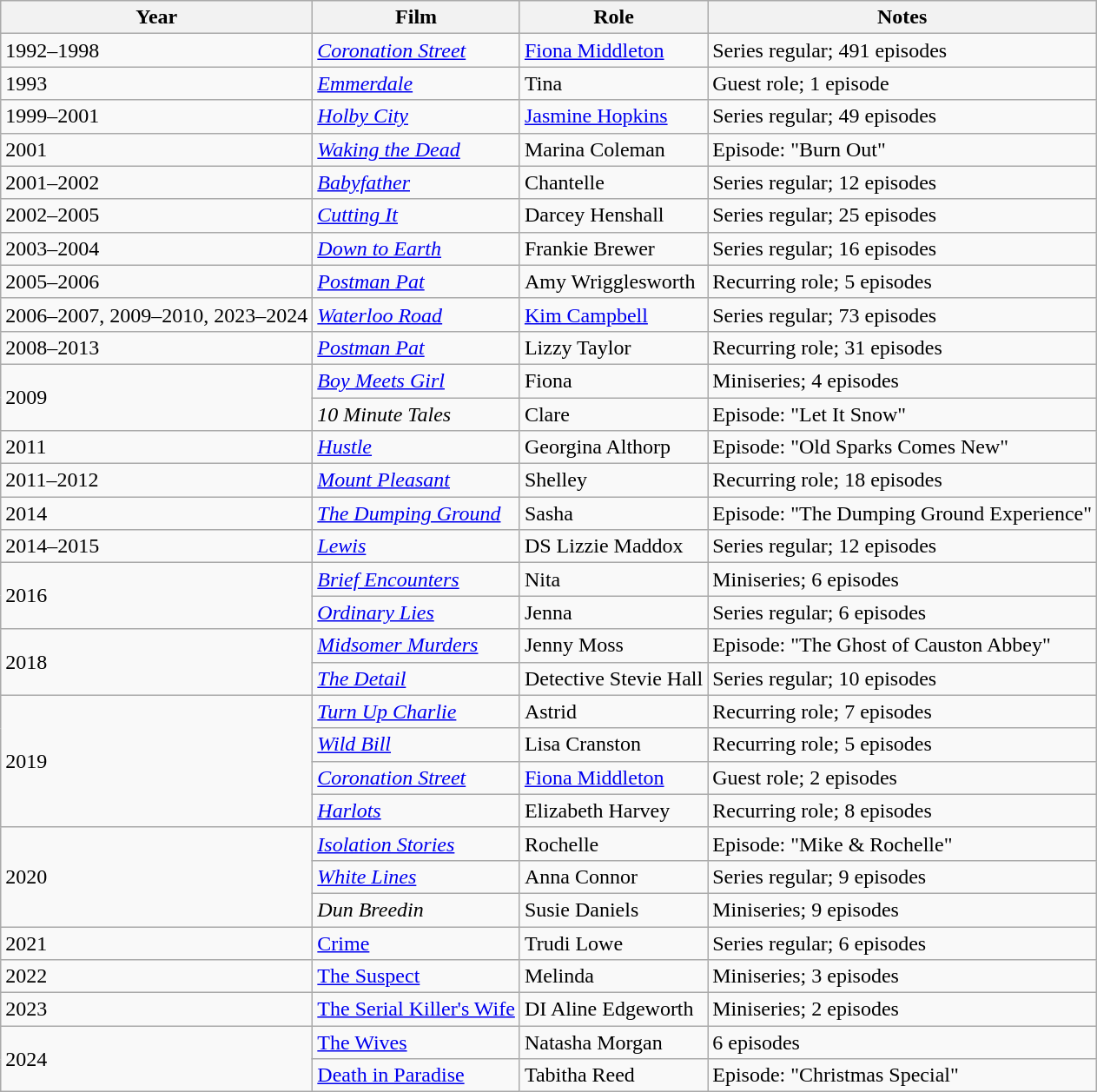<table class="wikitable">
<tr>
<th>Year</th>
<th>Film</th>
<th>Role</th>
<th>Notes</th>
</tr>
<tr>
<td>1992–1998</td>
<td><em><a href='#'>Coronation Street</a></em></td>
<td><a href='#'>Fiona Middleton</a></td>
<td>Series regular; 491 episodes</td>
</tr>
<tr>
<td>1993</td>
<td><em><a href='#'>Emmerdale</a></em></td>
<td>Tina</td>
<td>Guest role; 1 episode</td>
</tr>
<tr>
<td>1999–2001</td>
<td><em><a href='#'>Holby City</a></em></td>
<td><a href='#'>Jasmine Hopkins</a></td>
<td>Series regular; 49 episodes</td>
</tr>
<tr>
<td>2001</td>
<td><em><a href='#'>Waking the Dead</a></em></td>
<td>Marina Coleman</td>
<td>Episode: "Burn Out"</td>
</tr>
<tr>
<td>2001–2002</td>
<td><em><a href='#'>Babyfather</a></em></td>
<td>Chantelle</td>
<td>Series regular; 12 episodes</td>
</tr>
<tr>
<td>2002–2005</td>
<td><em><a href='#'>Cutting It</a></em></td>
<td>Darcey Henshall</td>
<td>Series regular; 25 episodes</td>
</tr>
<tr>
<td>2003–2004</td>
<td><em><a href='#'>Down to Earth</a></em></td>
<td>Frankie Brewer</td>
<td>Series regular; 16 episodes</td>
</tr>
<tr>
<td>2005–2006</td>
<td><em><a href='#'>Postman Pat</a></em></td>
<td>Amy Wrigglesworth</td>
<td>Recurring role; 5 episodes</td>
</tr>
<tr>
<td>2006–2007, 2009–2010, 2023–2024</td>
<td><em><a href='#'>Waterloo Road</a></em></td>
<td><a href='#'>Kim Campbell</a></td>
<td>Series regular; 73 episodes</td>
</tr>
<tr>
<td>2008–2013</td>
<td><em><a href='#'>Postman Pat</a></em></td>
<td>Lizzy Taylor</td>
<td>Recurring role; 31 episodes</td>
</tr>
<tr>
<td rowspan="2">2009</td>
<td><em><a href='#'>Boy Meets Girl</a></em></td>
<td>Fiona</td>
<td>Miniseries; 4 episodes</td>
</tr>
<tr>
<td><em>10 Minute Tales</em></td>
<td>Clare</td>
<td>Episode: "Let It Snow"</td>
</tr>
<tr>
<td>2011</td>
<td><em><a href='#'>Hustle</a></em></td>
<td>Georgina Althorp</td>
<td>Episode: "Old Sparks Comes New"</td>
</tr>
<tr>
<td>2011–2012</td>
<td><em><a href='#'>Mount Pleasant</a></em></td>
<td>Shelley</td>
<td>Recurring role; 18 episodes</td>
</tr>
<tr>
<td>2014</td>
<td><em><a href='#'>The Dumping Ground</a></em></td>
<td>Sasha</td>
<td>Episode: "The Dumping Ground Experience"</td>
</tr>
<tr>
<td>2014–2015</td>
<td><em><a href='#'>Lewis</a></em></td>
<td>DS Lizzie Maddox</td>
<td>Series regular; 12 episodes</td>
</tr>
<tr>
<td rowspan="2">2016</td>
<td><em><a href='#'>Brief Encounters</a></em></td>
<td>Nita</td>
<td>Miniseries; 6 episodes</td>
</tr>
<tr>
<td><em><a href='#'>Ordinary Lies</a></em></td>
<td>Jenna</td>
<td>Series regular; 6 episodes</td>
</tr>
<tr>
<td rowspan="2">2018</td>
<td><em><a href='#'>Midsomer Murders</a></em></td>
<td>Jenny Moss</td>
<td>Episode: "The Ghost of Causton Abbey"</td>
</tr>
<tr>
<td><em><a href='#'>The Detail</a></em></td>
<td>Detective Stevie Hall</td>
<td>Series regular; 10 episodes</td>
</tr>
<tr>
<td rowspan="4">2019</td>
<td><em><a href='#'>Turn Up Charlie</a></em></td>
<td>Astrid</td>
<td>Recurring role; 7 episodes</td>
</tr>
<tr>
<td><em><a href='#'>Wild Bill</a></em></td>
<td>Lisa Cranston</td>
<td>Recurring role; 5 episodes</td>
</tr>
<tr>
<td><em><a href='#'>Coronation Street</a></em></td>
<td><a href='#'>Fiona Middleton</a></td>
<td>Guest role; 2 episodes</td>
</tr>
<tr>
<td><em><a href='#'>Harlots</a></em></td>
<td>Elizabeth Harvey</td>
<td>Recurring role; 8 episodes</td>
</tr>
<tr>
<td rowspan="3">2020</td>
<td><em><a href='#'>Isolation Stories</a></em></td>
<td>Rochelle</td>
<td>Episode: "Mike & Rochelle"</td>
</tr>
<tr>
<td><em><a href='#'>White Lines</a></em></td>
<td>Anna Connor</td>
<td>Series regular; 9 episodes</td>
</tr>
<tr>
<td><em>Dun Breedin<strong></td>
<td>Susie Daniels</td>
<td>Miniseries; 9 episodes</td>
</tr>
<tr>
<td>2021</td>
<td></em><a href='#'>Crime</a><em></td>
<td>Trudi Lowe</td>
<td>Series regular; 6 episodes</td>
</tr>
<tr>
<td>2022</td>
<td></em><a href='#'>The Suspect</a><em></td>
<td>Melinda</td>
<td>Miniseries; 3 episodes</td>
</tr>
<tr>
<td>2023</td>
<td></em><a href='#'>The Serial Killer's Wife</a><em></td>
<td>DI Aline Edgeworth</td>
<td>Miniseries; 2 episodes</td>
</tr>
<tr>
<td rowspan="2">2024</td>
<td></em><a href='#'>The Wives</a><em></td>
<td>Natasha Morgan</td>
<td>6 episodes</td>
</tr>
<tr>
<td></em><a href='#'>Death in Paradise</a><em></td>
<td>Tabitha Reed</td>
<td>Episode: "Christmas Special"</td>
</tr>
</table>
